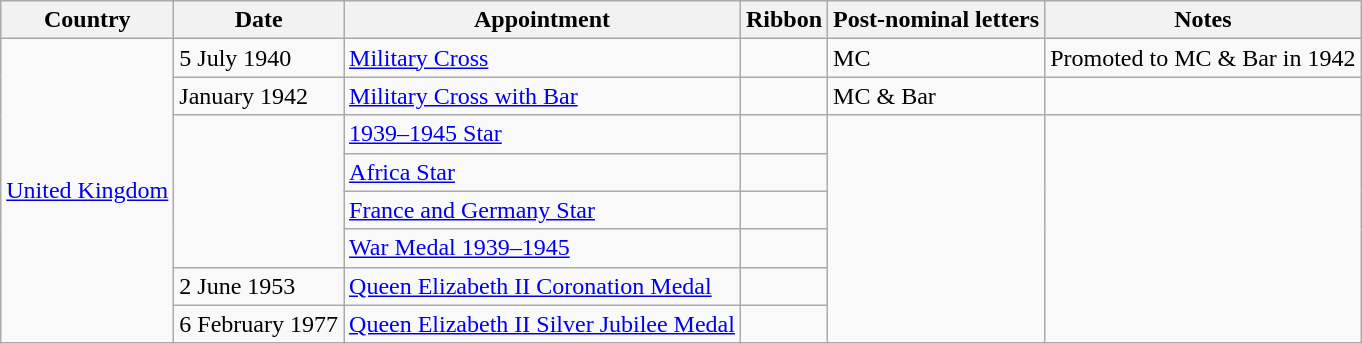<table class="wikitable sortable">
<tr>
<th>Country</th>
<th>Date</th>
<th>Appointment</th>
<th>Ribbon</th>
<th>Post-nominal letters</th>
<th>Notes</th>
</tr>
<tr>
<td rowspan="8"><a href='#'>United Kingdom</a></td>
<td>5 July 1940</td>
<td><a href='#'>Military Cross</a></td>
<td></td>
<td>MC</td>
<td> Promoted to MC & Bar in 1942</td>
</tr>
<tr>
<td>January 1942</td>
<td><a href='#'>Military Cross with Bar</a></td>
<td></td>
<td>MC & Bar</td>
<td></td>
</tr>
<tr>
<td rowspan="4"></td>
<td><a href='#'>1939–1945 Star</a></td>
<td></td>
<td rowspan="6"></td>
<td rowspan="6"></td>
</tr>
<tr>
<td><a href='#'>Africa Star</a></td>
<td></td>
</tr>
<tr>
<td><a href='#'>France and Germany Star</a></td>
<td></td>
</tr>
<tr>
<td><a href='#'>War Medal 1939–1945</a></td>
<td></td>
</tr>
<tr>
<td>2 June 1953</td>
<td><a href='#'>Queen Elizabeth II Coronation Medal</a></td>
<td></td>
</tr>
<tr>
<td>6 February 1977</td>
<td><a href='#'>Queen Elizabeth II Silver Jubilee Medal</a></td>
<td></td>
</tr>
</table>
